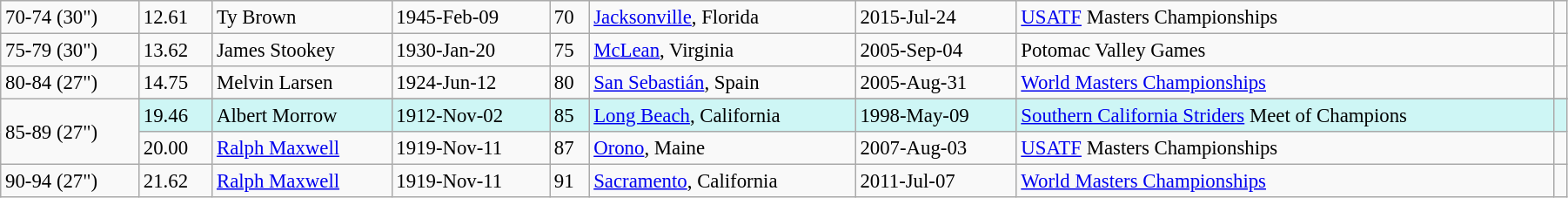<table class="wikitable" style="font-size:95%; width: 95%">
<tr>
<td>70-74 (30")</td>
<td>12.61 </td>
<td>Ty Brown</td>
<td>1945-Feb-09</td>
<td>70</td>
<td><a href='#'>Jacksonville</a>, Florida</td>
<td>2015-Jul-24</td>
<td><a href='#'>USATF</a> Masters Championships</td>
<td></td>
</tr>
<tr>
<td>75-79 (30")</td>
<td>13.62</td>
<td>James Stookey</td>
<td>1930-Jan-20</td>
<td>75</td>
<td><a href='#'>McLean</a>, Virginia</td>
<td>2005-Sep-04</td>
<td>Potomac Valley Games</td>
<td></td>
</tr>
<tr>
<td>80-84 (27")</td>
<td>14.75 </td>
<td>Melvin Larsen</td>
<td>1924-Jun-12</td>
<td>80</td>
<td><a href='#'>San Sebastián</a>, Spain</td>
<td>2005-Aug-31</td>
<td><a href='#'>World Masters Championships</a></td>
<td></td>
</tr>
<tr>
<td rowspan=3>85-89 (27")</td>
</tr>
<tr style="background:#cef6f5;">
<td>19.46</td>
<td>Albert Morrow</td>
<td>1912-Nov-02</td>
<td>85</td>
<td><a href='#'>Long Beach</a>, California</td>
<td>1998-May-09</td>
<td><a href='#'>Southern California Striders</a> Meet of Champions</td>
<td></td>
</tr>
<tr>
<td>20.00 </td>
<td><a href='#'>Ralph Maxwell</a></td>
<td>1919-Nov-11</td>
<td>87</td>
<td><a href='#'>Orono</a>, Maine</td>
<td>2007-Aug-03</td>
<td><a href='#'>USATF</a> Masters Championships</td>
<td></td>
</tr>
<tr>
<td>90-94 (27")</td>
<td>21.62 </td>
<td><a href='#'>Ralph Maxwell</a></td>
<td>1919-Nov-11</td>
<td>91</td>
<td><a href='#'>Sacramento</a>, California</td>
<td>2011-Jul-07</td>
<td><a href='#'>World Masters Championships</a></td>
<td></td>
</tr>
</table>
